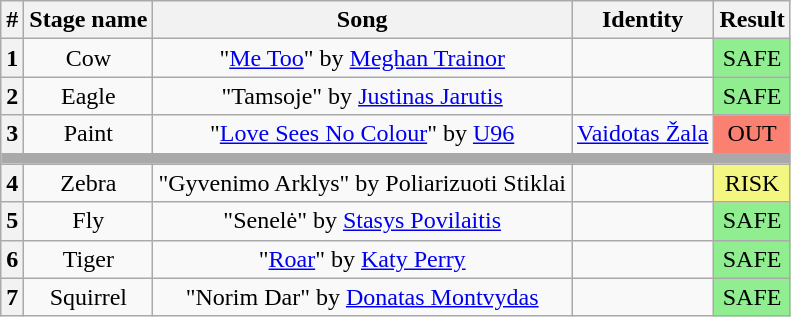<table class="wikitable plainrowheaders" style="text-align: center;">
<tr>
<th>#</th>
<th>Stage name</th>
<th>Song</th>
<th>Identity</th>
<th>Result</th>
</tr>
<tr>
<th>1</th>
<td>Cow</td>
<td>"<a href='#'>Me Too</a>" by <a href='#'>Meghan Trainor</a></td>
<td></td>
<td bgcolor="lightgreen">SAFE</td>
</tr>
<tr>
<th>2</th>
<td>Eagle</td>
<td>"Tamsoje" by <a href='#'>Justinas Jarutis</a></td>
<td></td>
<td bgcolor="lightgreen">SAFE</td>
</tr>
<tr>
<th>3</th>
<td>Paint</td>
<td>"<a href='#'>Love Sees No Colour</a>" by <a href='#'>U96</a></td>
<td><a href='#'>Vaidotas Žala</a></td>
<td bgcolor="salmon">OUT</td>
</tr>
<tr>
<td colspan="5" style="background:darkgray"></td>
</tr>
<tr>
<th>4</th>
<td>Zebra</td>
<td>"Gyvenimo Arklys" by Poliarizuoti Stiklai</td>
<td></td>
<td bgcolor="#F3F781">RISK</td>
</tr>
<tr>
<th>5</th>
<td>Fly</td>
<td>"Senelė" by <a href='#'>Stasys Povilaitis</a></td>
<td></td>
<td bgcolor="lightgreen">SAFE</td>
</tr>
<tr>
<th>6</th>
<td>Tiger</td>
<td>"<a href='#'>Roar</a>" by <a href='#'>Katy Perry</a></td>
<td></td>
<td bgcolor="lightgreen">SAFE</td>
</tr>
<tr>
<th>7</th>
<td>Squirrel</td>
<td>"Norim Dar" by <a href='#'>Donatas Montvydas</a></td>
<td></td>
<td bgcolor="lightgreen">SAFE</td>
</tr>
</table>
